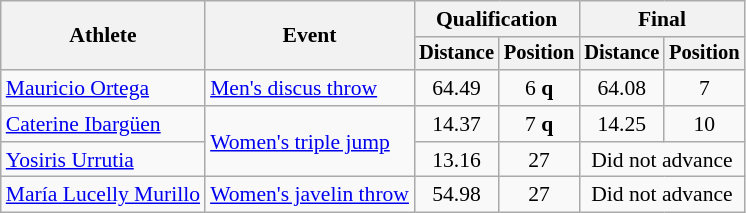<table class=wikitable style="font-size:90%">
<tr>
<th rowspan="2">Athlete</th>
<th rowspan="2">Event</th>
<th colspan="2">Qualification</th>
<th colspan="2">Final</th>
</tr>
<tr style="font-size:95%">
<th>Distance</th>
<th>Position</th>
<th>Distance</th>
<th>Position</th>
</tr>
<tr align=center>
<td align=left><a href='#'>Mauricio Ortega</a></td>
<td align=left><a href='#'>Men's discus throw</a></td>
<td>64.49</td>
<td>6 <strong>q</strong></td>
<td>64.08</td>
<td>7</td>
</tr>
<tr align=center>
<td align=left><a href='#'>Caterine Ibargüen</a></td>
<td align=left rowspan=2><a href='#'>Women's triple jump</a></td>
<td>14.37</td>
<td>7 <strong>q</strong></td>
<td>14.25</td>
<td>10</td>
</tr>
<tr align=center>
<td align=left><a href='#'>Yosiris Urrutia</a></td>
<td>13.16</td>
<td>27</td>
<td colspan=2>Did not advance</td>
</tr>
<tr align=center>
<td align=left><a href='#'>María Lucelly Murillo</a></td>
<td align=left><a href='#'>Women's javelin throw</a></td>
<td>54.98</td>
<td>27</td>
<td colspan=2>Did not advance</td>
</tr>
</table>
